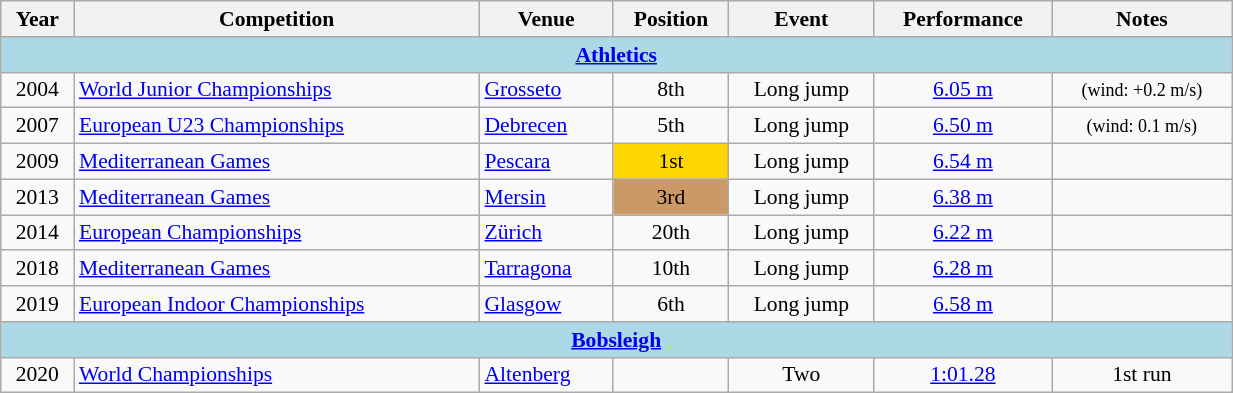<table class="wikitable sortable" width=65% style="font-size:90%; text-align:center;">
<tr>
<th>Year</th>
<th>Competition</th>
<th>Venue</th>
<th>Position</th>
<th>Event</th>
<th>Performance</th>
<th>Notes</th>
</tr>
<tr>
<td colspan="7" style="background:lightblue;"><strong><a href='#'>Athletics</a></strong></td>
</tr>
<tr>
<td>2004</td>
<td align=left><a href='#'>World Junior Championships</a></td>
<td align=left> <a href='#'>Grosseto</a></td>
<td>8th</td>
<td>Long jump</td>
<td><a href='#'>6.05 m</a></td>
<td><small>(wind: +0.2 m/s)</small></td>
</tr>
<tr>
<td>2007</td>
<td align=left><a href='#'>European U23 Championships</a></td>
<td align=left> <a href='#'>Debrecen</a></td>
<td>5th</td>
<td>Long jump</td>
<td><a href='#'>6.50 m</a></td>
<td><small>(wind: 0.1 m/s)</small></td>
</tr>
<tr>
<td>2009</td>
<td rowspan=1 align=left><a href='#'>Mediterranean Games</a></td>
<td rowspan=1 align=left> <a href='#'>Pescara</a></td>
<td bgcolor="gold" align="center">1st</td>
<td>Long jump</td>
<td><a href='#'>6.54 m</a></td>
<td></td>
</tr>
<tr>
<td>2013</td>
<td rowspan=1 align=left><a href='#'>Mediterranean Games</a></td>
<td rowspan=1 align=left> <a href='#'>Mersin</a></td>
<td bgcolor=cc9966>3rd</td>
<td>Long jump</td>
<td><a href='#'>6.38 m</a></td>
<td></td>
</tr>
<tr>
<td>2014</td>
<td rowspan=1 align=left><a href='#'>European Championships</a></td>
<td rowspan=1 align=left> <a href='#'>Zürich</a></td>
<td>20th</td>
<td>Long jump</td>
<td><a href='#'>6.22 m</a></td>
<td></td>
</tr>
<tr>
<td>2018</td>
<td rowspan=1 align=left><a href='#'>Mediterranean Games</a></td>
<td rowspan=1 align=left> <a href='#'>Tarragona</a></td>
<td>10th</td>
<td>Long jump</td>
<td><a href='#'>6.28 m</a></td>
<td></td>
</tr>
<tr>
<td>2019</td>
<td align=left><a href='#'>European Indoor  Championships</a></td>
<td align=left> <a href='#'>Glasgow</a></td>
<td>6th</td>
<td>Long jump</td>
<td><a href='#'>6.58 m</a></td>
<td></td>
</tr>
<tr>
<td colspan="7" style="background:lightblue;"><strong><a href='#'>Bobsleigh</a></strong></td>
</tr>
<tr>
<td>2020</td>
<td align=left><a href='#'>World Championships</a></td>
<td align=left> <a href='#'>Altenberg</a></td>
<td></td>
<td>Two</td>
<td><a href='#'>1:01.28</a></td>
<td>1st run</td>
</tr>
</table>
